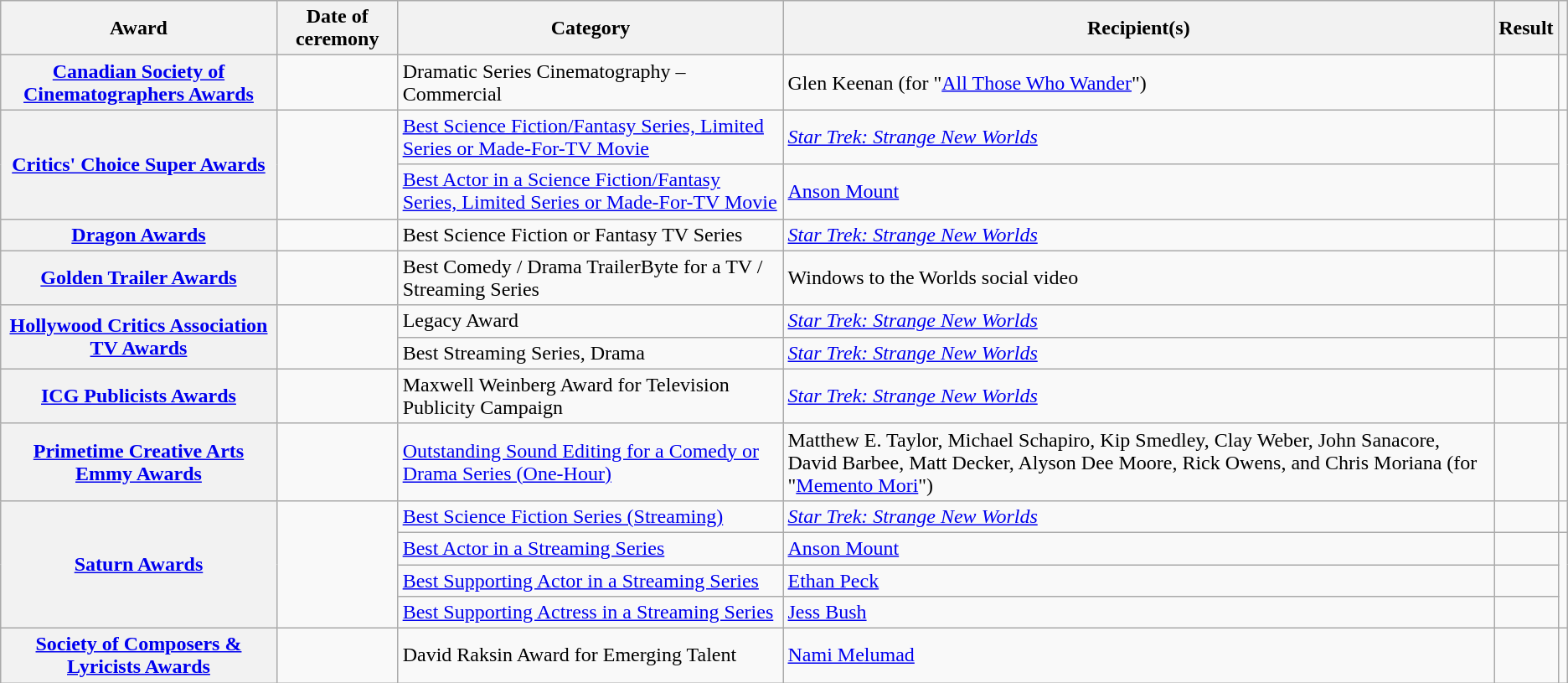<table class="wikitable sortable plainrowheaders">
<tr>
<th scope="col">Award</th>
<th scope="col">Date of ceremony</th>
<th scope="col">Category</th>
<th scope="col">Recipient(s)</th>
<th scope="col">Result</th>
<th scope="col" class="unsortable"></th>
</tr>
<tr>
<th scope="row" style="text-align:center;"><a href='#'>Canadian Society of Cinematographers Awards</a></th>
<td></td>
<td>Dramatic Series Cinematography – Commercial</td>
<td>Glen Keenan (for "<a href='#'>All Those Who Wander</a>")</td>
<td></td>
<td style="text-align:center"></td>
</tr>
<tr>
<th scope="row" rowspan="2" style="text-align:center;"><a href='#'>Critics' Choice Super Awards</a></th>
<td rowspan="2"><a href='#'></a></td>
<td><a href='#'>Best Science Fiction/Fantasy Series, Limited Series or Made-For-TV Movie</a></td>
<td><em><a href='#'>Star Trek: Strange New Worlds</a></em></td>
<td></td>
<td rowspan="2" style="text-align:center"></td>
</tr>
<tr>
<td><a href='#'>Best Actor in a Science Fiction/Fantasy Series, Limited Series or Made-For-TV Movie</a></td>
<td><a href='#'>Anson Mount</a></td>
<td></td>
</tr>
<tr>
<th scope="row" style="text-align:center;"><a href='#'>Dragon Awards</a></th>
<td></td>
<td>Best Science Fiction or Fantasy TV Series</td>
<td><em><a href='#'>Star Trek: Strange New Worlds</a></em></td>
<td></td>
<td style="text-align:center"></td>
</tr>
<tr>
<th scope="row" style="text-align:center;"><a href='#'>Golden Trailer Awards</a></th>
<td><a href='#'></a></td>
<td>Best Comedy / Drama TrailerByte for a TV / Streaming Series</td>
<td>Windows to the Worlds social video</td>
<td></td>
<td style="text-align:center"></td>
</tr>
<tr>
<th scope="row" rowspan="2" style="text-align:center;"><a href='#'>Hollywood Critics Association TV Awards</a></th>
<td rowspan="2"><a href='#'></a></td>
<td>Legacy Award</td>
<td><em><a href='#'>Star Trek: Strange New Worlds</a></em></td>
<td></td>
<td style="text-align:center"></td>
</tr>
<tr>
<td>Best Streaming Series, Drama</td>
<td><em><a href='#'>Star Trek: Strange New Worlds</a></em></td>
<td></td>
<td style="text-align:center"></td>
</tr>
<tr>
<th scope="row" style="text-align:center;"><a href='#'>ICG Publicists Awards</a></th>
<td></td>
<td>Maxwell Weinberg Award for Television Publicity Campaign</td>
<td><em><a href='#'>Star Trek: Strange New Worlds</a></em></td>
<td></td>
<td style="text-align:center"></td>
</tr>
<tr>
<th scope="row" style="text-align:center;"><a href='#'>Primetime Creative Arts Emmy Awards</a></th>
<td><a href='#'></a></td>
<td><a href='#'>Outstanding Sound Editing for a Comedy or Drama Series (One-Hour)</a></td>
<td>Matthew E. Taylor, Michael Schapiro, Kip Smedley, Clay Weber, John Sanacore, David Barbee, Matt Decker, Alyson Dee Moore, Rick Owens, and Chris Moriana (for "<a href='#'>Memento Mori</a>")</td>
<td></td>
<td style="text-align:center"></td>
</tr>
<tr>
<th scope="row" rowspan="4" style="text-align:center;"><a href='#'>Saturn Awards</a></th>
<td rowspan="4"><a href='#'></a></td>
<td><a href='#'>Best Science Fiction Series (Streaming)</a></td>
<td><em><a href='#'>Star Trek: Strange New Worlds</a></em></td>
<td></td>
<td style="text-align:center"></td>
</tr>
<tr>
<td><a href='#'>Best Actor in a Streaming Series</a></td>
<td><a href='#'>Anson Mount</a></td>
<td></td>
<td rowspan="3" style="text-align:center"></td>
</tr>
<tr>
<td><a href='#'>Best Supporting Actor in a Streaming Series</a></td>
<td><a href='#'>Ethan Peck</a></td>
<td></td>
</tr>
<tr>
<td><a href='#'>Best Supporting Actress in a Streaming Series</a></td>
<td><a href='#'>Jess Bush</a></td>
<td></td>
</tr>
<tr>
<th scope="row" style="text-align:center;"><a href='#'>Society of Composers & Lyricists Awards</a></th>
<td></td>
<td>David Raksin Award for Emerging Talent</td>
<td><a href='#'>Nami Melumad</a></td>
<td></td>
<td style="text-align:center"></td>
</tr>
</table>
